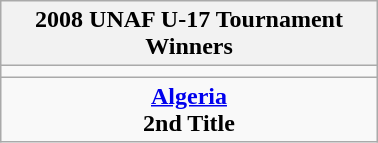<table class="wikitable" style="text-align: center; margin: 0 auto; width: 20%">
<tr>
<th>2008 UNAF U-17 Tournament Winners</th>
</tr>
<tr>
<td></td>
</tr>
<tr>
<td><strong><a href='#'>Algeria</a></strong><br><strong>2nd Title</strong></td>
</tr>
</table>
